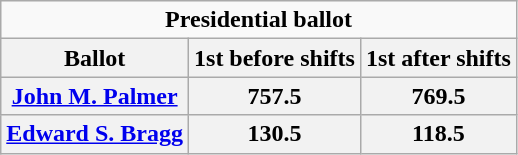<table class="wikitable" style="text-align:center">
<tr>
<td colspan="3"><strong>Presidential ballot</strong></td>
</tr>
<tr>
<th>Ballot</th>
<th>1st before shifts</th>
<th>1st after shifts</th>
</tr>
<tr>
<th><a href='#'>John M. Palmer</a></th>
<th>757.5</th>
<th>769.5</th>
</tr>
<tr>
<th><a href='#'>Edward S. Bragg</a></th>
<th>130.5</th>
<th>118.5</th>
</tr>
</table>
